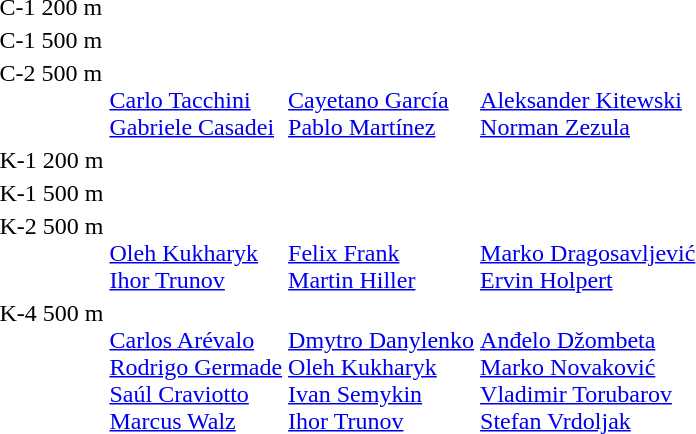<table>
<tr>
<td>C-1 200 m <br></td>
<td></td>
<td></td>
<td></td>
</tr>
<tr>
<td>C-1 500 m<br></td>
<td></td>
<td></td>
<td></td>
</tr>
<tr valign="top">
<td>C-2 500 m<br></td>
<td><br><a href='#'>Carlo Tacchini</a><br><a href='#'>Gabriele Casadei</a></td>
<td><br><a href='#'>Cayetano García</a><br><a href='#'>Pablo Martínez</a></td>
<td><br><a href='#'>Aleksander Kitewski</a><br><a href='#'>Norman Zezula</a></td>
</tr>
<tr>
<td>K-1 200 m <br></td>
<td></td>
<td></td>
<td></td>
</tr>
<tr>
<td>K-1 500 m <br></td>
<td></td>
<td></td>
<td></td>
</tr>
<tr valign="top">
<td>K-2 500 m <br></td>
<td><br><a href='#'>Oleh Kukharyk</a><br><a href='#'>Ihor Trunov</a></td>
<td><br><a href='#'>Felix Frank</a><br><a href='#'>Martin Hiller</a></td>
<td><br><a href='#'>Marko Dragosavljević</a><br><a href='#'>Ervin Holpert</a></td>
</tr>
<tr valign="top">
<td>K-4 500 m <br></td>
<td><br><a href='#'>Carlos Arévalo</a><br><a href='#'>Rodrigo Germade</a><br><a href='#'>Saúl Craviotto</a><br><a href='#'>Marcus Walz</a></td>
<td><br><a href='#'>Dmytro Danylenko</a><br><a href='#'>Oleh Kukharyk</a><br><a href='#'>Ivan Semykin</a><br><a href='#'>Ihor Trunov</a></td>
<td><br><a href='#'>Anđelo Džombeta</a><br><a href='#'>Marko Novaković</a><br><a href='#'>Vladimir Torubarov</a><br><a href='#'>Stefan Vrdoljak</a></td>
</tr>
</table>
